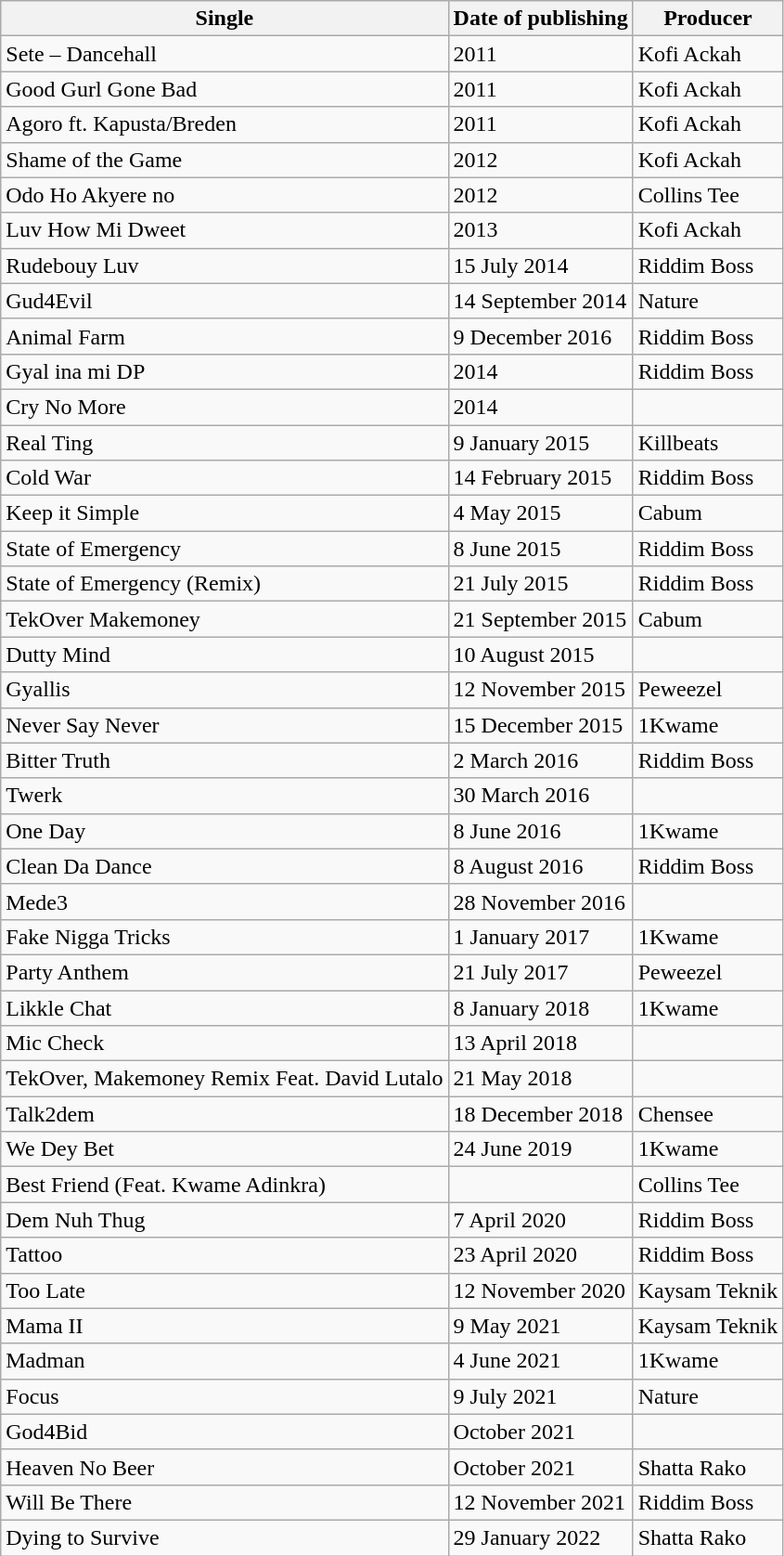<table class="wikitable">
<tr>
<th>Single</th>
<th>Date of publishing</th>
<th>Producer</th>
</tr>
<tr>
<td>Sete – Dancehall</td>
<td>2011</td>
<td>Kofi Ackah</td>
</tr>
<tr>
<td>Good Gurl Gone Bad</td>
<td>2011</td>
<td>Kofi Ackah</td>
</tr>
<tr>
<td>Agoro ft. Kapusta/Breden</td>
<td>2011</td>
<td>Kofi Ackah</td>
</tr>
<tr>
<td>Shame of the Game  </td>
<td>2012</td>
<td>Kofi Ackah</td>
</tr>
<tr>
<td>Odo Ho Akyere no</td>
<td>2012</td>
<td>Collins Tee</td>
</tr>
<tr>
<td>Luv How Mi Dweet</td>
<td>2013</td>
<td>Kofi Ackah</td>
</tr>
<tr>
<td>Rudebouy Luv</td>
<td>15 July 2014</td>
<td>Riddim Boss</td>
</tr>
<tr>
<td>Gud4Evil</td>
<td>14 September 2014</td>
<td>Nature</td>
</tr>
<tr>
<td>Animal Farm</td>
<td>9 December 2016</td>
<td>Riddim Boss</td>
</tr>
<tr>
<td>Gyal ina mi DP</td>
<td>2014</td>
<td>Riddim Boss</td>
</tr>
<tr>
<td>Cry No More</td>
<td>2014</td>
<td></td>
</tr>
<tr>
<td>Real Ting</td>
<td>9 January 2015</td>
<td>Killbeats</td>
</tr>
<tr>
<td>Cold War</td>
<td>14 February 2015</td>
<td>Riddim Boss</td>
</tr>
<tr>
<td>Keep it Simple</td>
<td>4 May 2015</td>
<td>Cabum</td>
</tr>
<tr>
<td>State of Emergency</td>
<td>8 June 2015</td>
<td>Riddim Boss</td>
</tr>
<tr>
<td>State of Emergency (Remix)</td>
<td>21 July 2015</td>
<td>Riddim Boss</td>
</tr>
<tr>
<td>TekOver Makemoney</td>
<td>21 September 2015</td>
<td>Cabum</td>
</tr>
<tr>
<td>Dutty Mind</td>
<td>10 August 2015</td>
<td></td>
</tr>
<tr>
<td>Gyallis</td>
<td>12 November 2015</td>
<td>Peweezel</td>
</tr>
<tr>
<td>Never Say Never</td>
<td>15 December 2015</td>
<td>1Kwame</td>
</tr>
<tr>
<td>Bitter Truth</td>
<td>2 March 2016</td>
<td>Riddim Boss</td>
</tr>
<tr>
<td>Twerk</td>
<td>30 March 2016</td>
<td></td>
</tr>
<tr>
<td>One Day</td>
<td>8 June 2016</td>
<td>1Kwame</td>
</tr>
<tr>
<td>Clean Da Dance</td>
<td>8 August 2016</td>
<td>Riddim Boss</td>
</tr>
<tr>
<td>Mede3</td>
<td>28 November 2016</td>
<td></td>
</tr>
<tr>
<td>Fake Nigga Tricks</td>
<td>1 January 2017</td>
<td>1Kwame</td>
</tr>
<tr>
<td>Party Anthem</td>
<td>21 July 2017</td>
<td>Peweezel</td>
</tr>
<tr>
<td>Likkle Chat</td>
<td>8 January 2018</td>
<td>1Kwame</td>
</tr>
<tr>
<td>Mic Check</td>
<td>13 April 2018</td>
<td></td>
</tr>
<tr>
<td>TekOver, Makemoney Remix Feat. David Lutalo</td>
<td>21 May 2018</td>
<td></td>
</tr>
<tr>
<td>Talk2dem</td>
<td>18 December 2018</td>
<td>Chensee</td>
</tr>
<tr>
<td>We Dey Bet</td>
<td>24 June 2019</td>
<td>1Kwame</td>
</tr>
<tr>
<td>Best Friend (Feat. Kwame Adinkra)</td>
<td></td>
<td>Collins Tee</td>
</tr>
<tr>
<td>Dem Nuh Thug</td>
<td>7 April 2020</td>
<td>Riddim Boss</td>
</tr>
<tr>
<td>Tattoo</td>
<td>23 April 2020</td>
<td>Riddim Boss</td>
</tr>
<tr>
<td>Too Late</td>
<td>12 November 2020</td>
<td>Kaysam Teknik</td>
</tr>
<tr>
<td>Mama II</td>
<td>9 May 2021</td>
<td>Kaysam Teknik</td>
</tr>
<tr>
<td>Madman</td>
<td>4 June 2021</td>
<td>1Kwame</td>
</tr>
<tr>
<td>Focus</td>
<td>9 July 2021</td>
<td>Nature</td>
</tr>
<tr>
<td>God4Bid</td>
<td>October 2021</td>
<td></td>
</tr>
<tr>
<td>Heaven No Beer</td>
<td>October 2021</td>
<td>Shatta Rako</td>
</tr>
<tr>
<td>Will Be There</td>
<td>12 November 2021</td>
<td>Riddim Boss</td>
</tr>
<tr>
<td>Dying to Survive</td>
<td>29 January 2022</td>
<td>Shatta Rako</td>
</tr>
</table>
